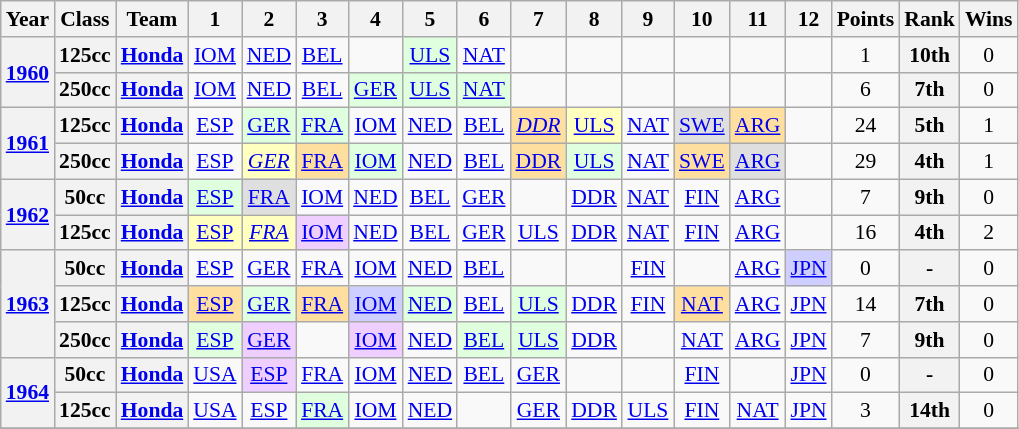<table class="wikitable" style="text-align:center; font-size:90%">
<tr>
<th>Year</th>
<th>Class</th>
<th>Team</th>
<th>1</th>
<th>2</th>
<th>3</th>
<th>4</th>
<th>5</th>
<th>6</th>
<th>7</th>
<th>8</th>
<th>9</th>
<th>10</th>
<th>11</th>
<th>12</th>
<th>Points</th>
<th>Rank</th>
<th>Wins</th>
</tr>
<tr>
<th rowspan=2><a href='#'>1960</a></th>
<th>125cc</th>
<th><a href='#'>Honda</a></th>
<td><a href='#'>IOM</a></td>
<td><a href='#'>NED</a></td>
<td><a href='#'>BEL</a></td>
<td></td>
<td style = "background: #DFFFDF"><a href='#'>ULS</a><br></td>
<td><a href='#'>NAT</a></td>
<td></td>
<td></td>
<td></td>
<td></td>
<td></td>
<td></td>
<td>1</td>
<th>10th</th>
<td>0</td>
</tr>
<tr>
<th>250cc</th>
<th><a href='#'>Honda</a></th>
<td><a href='#'>IOM</a></td>
<td><a href='#'>NED</a></td>
<td><a href='#'>BEL</a></td>
<td style = "background: #DFFFDF"><a href='#'>GER</a><br></td>
<td style = "background: #DFFFDF"><a href='#'>ULS</a><br></td>
<td style = "background: #DFFFDF"><a href='#'>NAT</a><br></td>
<td></td>
<td></td>
<td></td>
<td></td>
<td></td>
<td></td>
<td>6</td>
<th>7th</th>
<td>0</td>
</tr>
<tr>
<th rowspan=2><a href='#'>1961</a></th>
<th>125cc</th>
<th><a href='#'>Honda</a></th>
<td><a href='#'>ESP</a></td>
<td style = "background: #DFFFDF"><a href='#'>GER</a><br></td>
<td style = "background: #DFFFDF"><a href='#'>FRA</a><br></td>
<td><a href='#'>IOM</a></td>
<td><a href='#'>NED</a></td>
<td><a href='#'>BEL</a></td>
<td style = "background: #FFDF9F"><em><a href='#'>DDR</a></em><br></td>
<td style = "background: #FFFFBF"><a href='#'>ULS</a><br></td>
<td><a href='#'>NAT</a></td>
<td style = "background: #DFDFDF"><a href='#'>SWE</a><br></td>
<td style = "background: #FFDF9F"><a href='#'>ARG</a><br></td>
<td></td>
<td>24</td>
<th>5th</th>
<td>1</td>
</tr>
<tr>
<th>250cc</th>
<th><a href='#'>Honda</a></th>
<td><a href='#'>ESP</a></td>
<td style = "background: #FFFFBF"><em><a href='#'>GER</a></em><br></td>
<td style = "background: #FFDF9F"><a href='#'>FRA</a><br></td>
<td style = "background: #DFFFDF"><a href='#'>IOM</a><br></td>
<td><a href='#'>NED</a></td>
<td><a href='#'>BEL</a></td>
<td style = "background: #FFDF9F"><a href='#'>DDR</a><br></td>
<td style = "background: #DFFFDF"><a href='#'>ULS</a><br></td>
<td><a href='#'>NAT</a></td>
<td style = "background: #FFDF9F"><a href='#'>SWE</a><br></td>
<td style = "background: #DFDFDF"><a href='#'>ARG</a><br></td>
<td></td>
<td>29</td>
<th>4th</th>
<td>1</td>
</tr>
<tr>
<th rowspan=2><a href='#'>1962</a></th>
<th>50cc</th>
<th><a href='#'>Honda</a></th>
<td style = "background: #DFFFDF"><a href='#'>ESP</a><br></td>
<td style = "background: #DFDFDF"><a href='#'>FRA</a><br></td>
<td><a href='#'>IOM</a></td>
<td><a href='#'>NED</a></td>
<td><a href='#'>BEL</a></td>
<td><a href='#'>GER</a></td>
<td></td>
<td><a href='#'>DDR</a></td>
<td><a href='#'>NAT</a></td>
<td><a href='#'>FIN</a></td>
<td><a href='#'>ARG</a></td>
<td></td>
<td>7</td>
<th>9th</th>
<td>0</td>
</tr>
<tr>
<th>125cc</th>
<th><a href='#'>Honda</a></th>
<td style = "background: #FFFFBF"><a href='#'>ESP</a><br></td>
<td style = "background: #FFFFBF"><em><a href='#'>FRA</a></em><br></td>
<td style = "background: #EFCFFF"><a href='#'>IOM</a><br></td>
<td><a href='#'>NED</a></td>
<td><a href='#'>BEL</a></td>
<td><a href='#'>GER</a></td>
<td><a href='#'>ULS</a></td>
<td><a href='#'>DDR</a></td>
<td><a href='#'>NAT</a></td>
<td><a href='#'>FIN</a></td>
<td><a href='#'>ARG</a></td>
<td></td>
<td>16</td>
<th>4th</th>
<td>2</td>
</tr>
<tr>
<th rowspan=3><a href='#'>1963</a></th>
<th>50cc</th>
<th><a href='#'>Honda</a></th>
<td><a href='#'>ESP</a></td>
<td><a href='#'>GER</a></td>
<td><a href='#'>FRA</a></td>
<td><a href='#'>IOM</a></td>
<td><a href='#'>NED</a></td>
<td><a href='#'>BEL</a></td>
<td></td>
<td></td>
<td><a href='#'>FIN</a></td>
<td></td>
<td><a href='#'>ARG</a></td>
<td style = "background: #CFCFFF"><a href='#'>JPN</a><br></td>
<td>0</td>
<th>-</th>
<td>0</td>
</tr>
<tr>
<th>125cc</th>
<th><a href='#'>Honda</a></th>
<td style = "background: #FFDF9F"><a href='#'>ESP</a><br></td>
<td style = "background: #DFFFDF"><a href='#'>GER</a><br></td>
<td style = "background: #FFDF9F"><a href='#'>FRA</a><br></td>
<td style = "background: #CFCFFF"><a href='#'>IOM</a><br></td>
<td style = "background: #DFFFDF"><a href='#'>NED</a><br></td>
<td><a href='#'>BEL</a></td>
<td style = "background: #DFFFDF"><a href='#'>ULS</a><br></td>
<td><a href='#'>DDR</a></td>
<td><a href='#'>FIN</a></td>
<td style = "background: #FFDF9F"><a href='#'>NAT</a><br></td>
<td><a href='#'>ARG</a></td>
<td><a href='#'>JPN</a></td>
<td>14</td>
<th>7th</th>
<td>0</td>
</tr>
<tr>
<th>250cc</th>
<th><a href='#'>Honda</a></th>
<td style = "background: #DFFFDF"><a href='#'>ESP</a><br></td>
<td style = "background: #EFCFFF"><a href='#'>GER</a><br></td>
<td></td>
<td style = "background: #EFCFFF"><a href='#'>IOM</a><br></td>
<td><a href='#'>NED</a></td>
<td style = "background: #DFFFDF"><a href='#'>BEL</a><br></td>
<td style = "background: #DFFFDF"><a href='#'>ULS</a><br></td>
<td><a href='#'>DDR</a></td>
<td></td>
<td><a href='#'>NAT</a></td>
<td><a href='#'>ARG</a></td>
<td><a href='#'>JPN</a></td>
<td>7</td>
<th>9th</th>
<td>0</td>
</tr>
<tr>
<th rowspan=2><a href='#'>1964</a></th>
<th>50cc</th>
<th><a href='#'>Honda</a></th>
<td><a href='#'>USA</a></td>
<td style = "background: #EFCFFF"><a href='#'>ESP</a><br></td>
<td><a href='#'>FRA</a></td>
<td><a href='#'>IOM</a></td>
<td><a href='#'>NED</a></td>
<td><a href='#'>BEL</a></td>
<td><a href='#'>GER</a></td>
<td></td>
<td></td>
<td><a href='#'>FIN</a></td>
<td></td>
<td><a href='#'>JPN</a></td>
<td>0</td>
<th>-</th>
<td>0</td>
</tr>
<tr>
<th>125cc</th>
<th><a href='#'>Honda</a></th>
<td><a href='#'>USA</a></td>
<td><a href='#'>ESP</a></td>
<td style = "background: #DFFFDF"><a href='#'>FRA</a><br></td>
<td><a href='#'>IOM</a></td>
<td><a href='#'>NED</a></td>
<td></td>
<td><a href='#'>GER</a></td>
<td><a href='#'>DDR</a></td>
<td><a href='#'>ULS</a></td>
<td><a href='#'>FIN</a></td>
<td><a href='#'>NAT</a></td>
<td><a href='#'>JPN</a></td>
<td>3</td>
<th>14th</th>
<td>0</td>
</tr>
<tr>
</tr>
</table>
